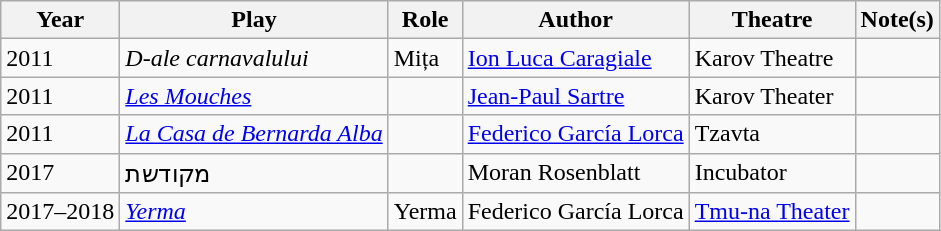<table class="wikitable sortable">
<tr>
<th>Year</th>
<th>Play</th>
<th>Role</th>
<th>Author</th>
<th>Theatre</th>
<th>Note(s)</th>
</tr>
<tr>
<td>2011</td>
<td><em>D-ale carnavalului</em></td>
<td>Mița</td>
<td><a href='#'>Ion Luca Caragiale</a></td>
<td>Karov Theatre</td>
<td></td>
</tr>
<tr>
<td>2011</td>
<td><em><a href='#'>Les Mouches</a></em></td>
<td></td>
<td><a href='#'>Jean-Paul Sartre</a></td>
<td>Karov Theater</td>
<td></td>
</tr>
<tr>
<td>2011</td>
<td><em><a href='#'>La Casa de Bernarda Alba</a></em></td>
<td></td>
<td><a href='#'>Federico García Lorca</a></td>
<td>Tzavta</td>
<td></td>
</tr>
<tr>
<td>2017</td>
<td>מקודשת</td>
<td></td>
<td>Moran Rosenblatt</td>
<td>Incubator</td>
<td></td>
</tr>
<tr>
<td>2017–2018</td>
<td><em><a href='#'>Yerma</a></em></td>
<td>Yerma</td>
<td>Federico García Lorca</td>
<td><a href='#'>Tmu-na Theater</a></td>
<td></td>
</tr>
</table>
